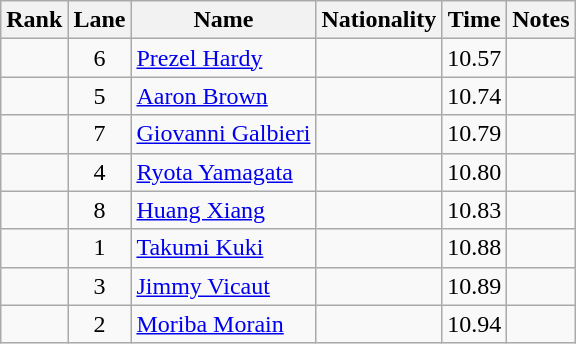<table class="wikitable sortable" style="text-align:center">
<tr>
<th>Rank</th>
<th>Lane</th>
<th>Name</th>
<th>Nationality</th>
<th>Time</th>
<th>Notes</th>
</tr>
<tr>
<td align=center></td>
<td align=center>6</td>
<td align=left><a href='#'>Prezel Hardy</a></td>
<td align=left></td>
<td>10.57</td>
<td></td>
</tr>
<tr>
<td align=center></td>
<td align=center>5</td>
<td align=left><a href='#'>Aaron Brown</a></td>
<td align=left></td>
<td>10.74</td>
<td></td>
</tr>
<tr>
<td align=center></td>
<td align=center>7</td>
<td align=left><a href='#'>Giovanni Galbieri</a></td>
<td align=left></td>
<td>10.79</td>
<td></td>
</tr>
<tr>
<td align=center></td>
<td align=center>4</td>
<td align=left><a href='#'>Ryota Yamagata</a></td>
<td align=left></td>
<td>10.80</td>
<td></td>
</tr>
<tr>
<td align=center></td>
<td align=center>8</td>
<td align=left><a href='#'>Huang Xiang</a></td>
<td align=left></td>
<td>10.83</td>
<td></td>
</tr>
<tr>
<td align=center></td>
<td align=center>1</td>
<td align=left><a href='#'>Takumi Kuki</a></td>
<td align=left></td>
<td>10.88</td>
<td></td>
</tr>
<tr>
<td align=center></td>
<td align=center>3</td>
<td align=left><a href='#'>Jimmy Vicaut</a></td>
<td align=left></td>
<td>10.89</td>
<td></td>
</tr>
<tr>
<td align=center></td>
<td align=center>2</td>
<td align=left><a href='#'>Moriba Morain</a></td>
<td align=left></td>
<td>10.94</td>
<td></td>
</tr>
</table>
